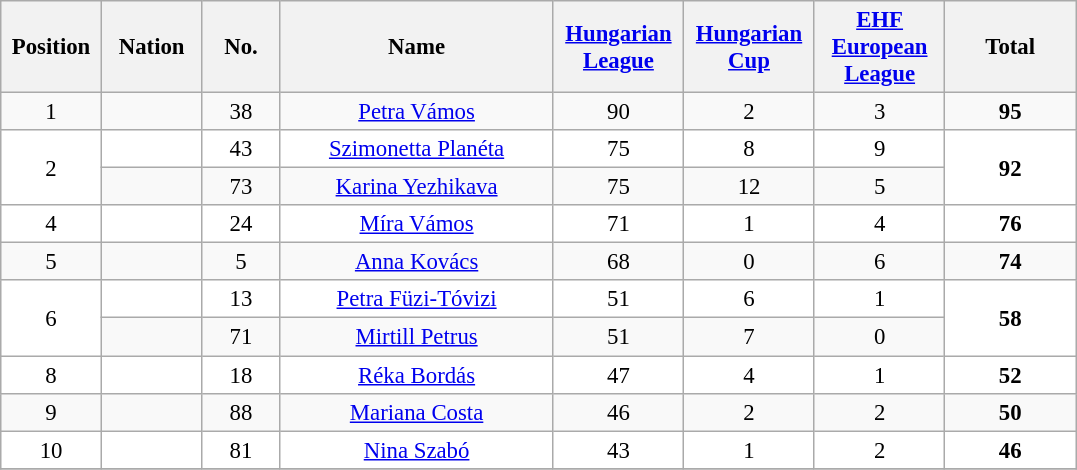<table class="wikitable" style="font-size: 95%; text-align: center">
<tr>
<th width=60>Position</th>
<th width=60>Nation</th>
<th width=45>No.</th>
<th width=175>Name</th>
<th width=80><a href='#'>Hungarian League</a></th>
<th width=80><a href='#'>Hungarian Cup</a></th>
<th width=80><a href='#'>EHF European League</a></th>
<th width=80>Total</th>
</tr>
<tr>
<td>1</td>
<td></td>
<td>38</td>
<td><a href='#'>Petra Vámos</a></td>
<td>90</td>
<td>2</td>
<td>3</td>
<td><strong>95</strong></td>
</tr>
<tr bgcolor="white">
<td rowspan="2">2</td>
<td></td>
<td>43</td>
<td><a href='#'>Szimonetta Planéta</a></td>
<td>75</td>
<td>8</td>
<td>9</td>
<td rowspan="2"><strong>92</strong></td>
</tr>
<tr>
<td></td>
<td>73</td>
<td><a href='#'>Karina Yezhikava</a></td>
<td>75</td>
<td>12</td>
<td>5</td>
</tr>
<tr bgcolor="white">
<td>4</td>
<td></td>
<td>24</td>
<td><a href='#'>Míra Vámos</a></td>
<td>71</td>
<td>1</td>
<td>4</td>
<td><strong>76</strong></td>
</tr>
<tr>
<td>5</td>
<td></td>
<td>5</td>
<td><a href='#'>Anna Kovács</a></td>
<td>68</td>
<td>0</td>
<td>6</td>
<td><strong>74</strong></td>
</tr>
<tr bgcolor="white">
<td rowspan="2">6</td>
<td></td>
<td>13</td>
<td><a href='#'>Petra Füzi-Tóvizi</a></td>
<td>51</td>
<td>6</td>
<td>1</td>
<td rowspan="2"><strong>58</strong></td>
</tr>
<tr>
<td></td>
<td>71</td>
<td><a href='#'>Mirtill Petrus</a></td>
<td>51</td>
<td>7</td>
<td>0</td>
</tr>
<tr bgcolor="white">
<td>8</td>
<td></td>
<td>18</td>
<td><a href='#'>Réka Bordás</a></td>
<td>47</td>
<td>4</td>
<td>1</td>
<td><strong>52</strong></td>
</tr>
<tr>
<td>9</td>
<td></td>
<td>88</td>
<td><a href='#'>Mariana Costa</a></td>
<td>46</td>
<td>2</td>
<td>2</td>
<td><strong>50</strong></td>
</tr>
<tr bgcolor="white">
<td>10</td>
<td></td>
<td>81</td>
<td><a href='#'>Nina Szabó</a></td>
<td>43</td>
<td>1</td>
<td>2</td>
<td><strong>46</strong></td>
</tr>
<tr>
</tr>
</table>
